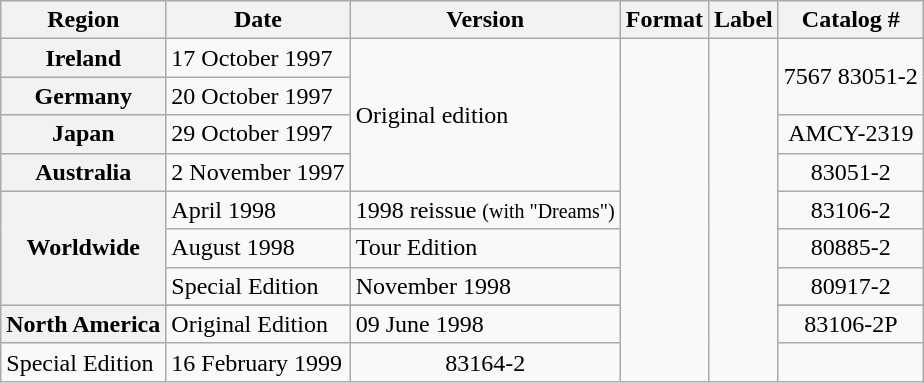<table class="wikitable plainrowheaders">
<tr>
<th scope="col">Region</th>
<th scope="col">Date</th>
<th scope="col">Version</th>
<th scope="col">Format</th>
<th scope="col">Label</th>
<th scope="col">Catalog #</th>
</tr>
<tr>
<th scope="row">Ireland</th>
<td>17 October 1997</td>
<td rowspan="4">Original edition</td>
<td rowspan="10"></td>
<td rowspan="10"></td>
<td style="text-align:center;" rowspan="2">7567 83051-2</td>
</tr>
<tr>
<th scope="row">Germany</th>
<td>20 October 1997</td>
</tr>
<tr>
<th scope="row">Japan</th>
<td>29 October 1997</td>
<td style="text-align:center;">AMCY-2319</td>
</tr>
<tr>
<th scope="row">Australia</th>
<td>2 November 1997</td>
<td style="text-align:center;">83051-2</td>
</tr>
<tr>
<th scope="row" rowspan="3">Worldwide</th>
<td>April 1998</td>
<td>1998 reissue <small>(with "Dreams")</small></td>
<td style="text-align:center;">83106-2</td>
</tr>
<tr>
<td>August 1998</td>
<td>Tour Edition</td>
<td style="text-align:center;">80885-2</td>
</tr>
<tr>
<td>Special Edition</td>
<td>November 1998</td>
<td style="text-align:center;">80917-2</td>
</tr>
<tr>
<th scope="row" rowspan="2">North America</th>
</tr>
<tr>
<td>Original Edition</td>
<td>09 June 1998</td>
<td style="text-align:center;">83106-2P</td>
</tr>
<tr>
<td>Special Edition</td>
<td>16 February 1999</td>
<td style="text-align:center;">83164-2</td>
</tr>
</table>
